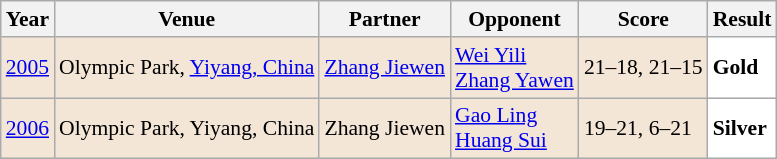<table class="sortable wikitable" style="font-size: 90%;">
<tr>
<th>Year</th>
<th>Venue</th>
<th>Partner</th>
<th>Opponent</th>
<th>Score</th>
<th>Result</th>
</tr>
<tr style="background:#F3E6D7">
<td align="center"><a href='#'>2005</a></td>
<td align="left">Olympic Park, <a href='#'>Yiyang, China</a></td>
<td align="left"> <a href='#'>Zhang Jiewen</a></td>
<td align="left"> <a href='#'>Wei Yili</a> <br>  <a href='#'>Zhang Yawen</a></td>
<td align="left">21–18, 21–15</td>
<td style="text-align:left; background:white"> <strong>Gold</strong></td>
</tr>
<tr style="background:#F3E6D7">
<td align="center"><a href='#'>2006</a></td>
<td align="left">Olympic Park, Yiyang, China</td>
<td align="left"> Zhang Jiewen</td>
<td align="left"> <a href='#'>Gao Ling</a> <br>  <a href='#'>Huang Sui</a></td>
<td align="left">19–21, 6–21</td>
<td style="text-align:left; background:white"> <strong>Silver</strong></td>
</tr>
</table>
